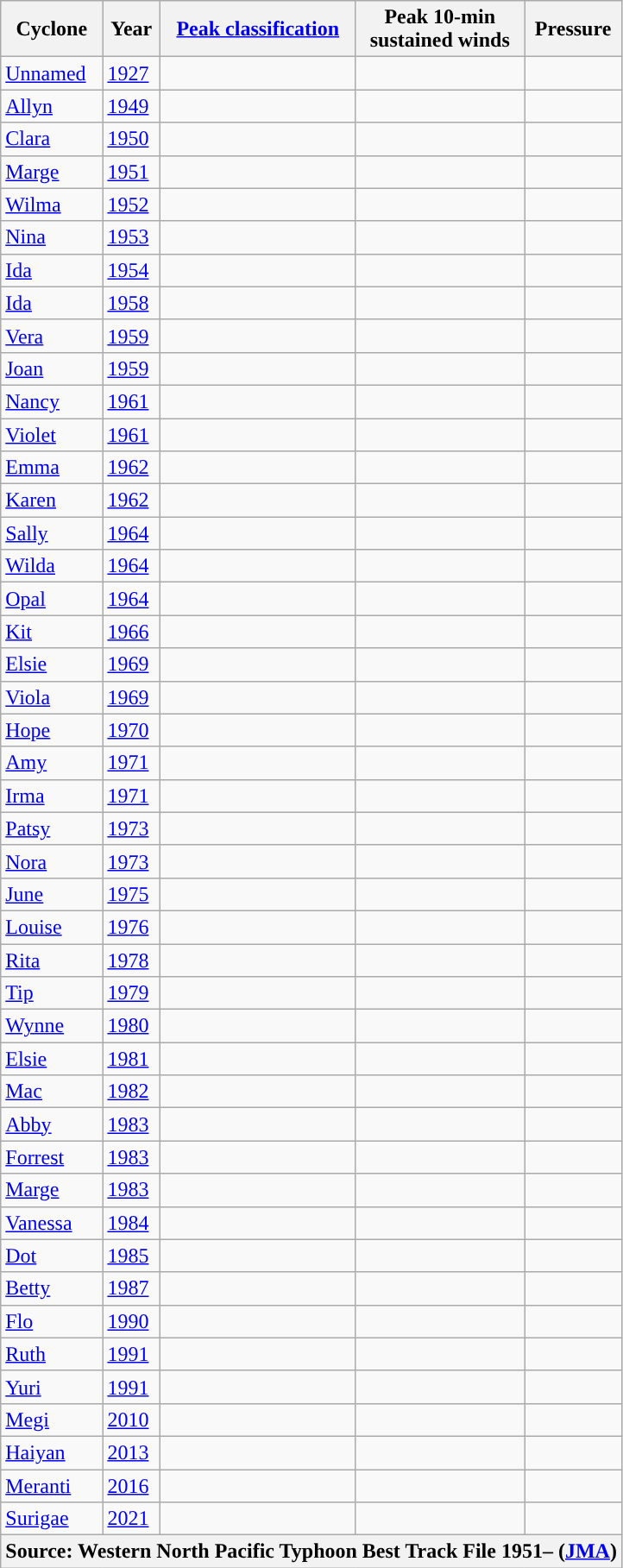<table class="wikitable sortable">
<tr>
<th>Cyclone</th>
<th>Year</th>
<th><a href='#'>Peak classification</a></th>
<th>Peak 10-min<br>sustained winds</th>
<th>Pressure</th>
</tr>
<tr>
<td><a href='#'>Unnamed</a></td>
<td><a href='#'>1927</a></td>
<td></td>
<td></td>
<td></td>
</tr>
<tr>
<td><a href='#'>Allyn</a></td>
<td><a href='#'>1949</a></td>
<td></td>
<td></td>
<td></td>
</tr>
<tr>
<td><a href='#'>Clara</a></td>
<td><a href='#'>1950</a></td>
<td></td>
<td></td>
<td></td>
</tr>
<tr>
<td><a href='#'>Marge</a></td>
<td><a href='#'>1951</a></td>
<td></td>
<td></td>
<td></td>
</tr>
<tr>
<td><a href='#'>Wilma</a></td>
<td><a href='#'>1952</a></td>
<td></td>
<td></td>
<td></td>
</tr>
<tr>
<td><a href='#'>Nina</a></td>
<td><a href='#'>1953</a></td>
<td></td>
<td></td>
<td></td>
</tr>
<tr>
<td><a href='#'>Ida</a></td>
<td><a href='#'>1954</a></td>
<td></td>
<td></td>
<td></td>
</tr>
<tr>
<td><a href='#'>Ida</a></td>
<td><a href='#'>1958</a></td>
<td></td>
<td></td>
<td></td>
</tr>
<tr>
<td><a href='#'>Vera</a></td>
<td><a href='#'>1959</a></td>
<td></td>
<td></td>
<td></td>
</tr>
<tr>
<td><a href='#'>Joan</a></td>
<td><a href='#'>1959</a></td>
<td></td>
<td></td>
<td></td>
</tr>
<tr>
<td><a href='#'>Nancy</a></td>
<td><a href='#'>1961</a></td>
<td></td>
<td></td>
<td></td>
</tr>
<tr>
<td><a href='#'>Violet</a></td>
<td><a href='#'>1961</a></td>
<td></td>
<td></td>
<td></td>
</tr>
<tr>
<td><a href='#'>Emma</a></td>
<td><a href='#'>1962</a></td>
<td></td>
<td></td>
<td></td>
</tr>
<tr>
<td><a href='#'>Karen</a></td>
<td><a href='#'>1962</a></td>
<td></td>
<td></td>
<td></td>
</tr>
<tr>
<td><a href='#'>Sally</a></td>
<td><a href='#'>1964</a></td>
<td></td>
<td></td>
<td></td>
</tr>
<tr>
<td><a href='#'>Wilda</a></td>
<td><a href='#'>1964</a></td>
<td></td>
<td></td>
<td></td>
</tr>
<tr>
<td><a href='#'>Opal</a></td>
<td><a href='#'>1964</a></td>
<td></td>
<td></td>
<td></td>
</tr>
<tr>
<td><a href='#'>Kit</a></td>
<td><a href='#'>1966</a></td>
<td></td>
<td></td>
<td></td>
</tr>
<tr>
<td><a href='#'>Elsie</a></td>
<td><a href='#'>1969</a></td>
<td></td>
<td></td>
<td></td>
</tr>
<tr>
<td><a href='#'>Viola</a></td>
<td><a href='#'>1969</a></td>
<td></td>
<td></td>
<td></td>
</tr>
<tr>
<td><a href='#'>Hope</a></td>
<td><a href='#'>1970</a></td>
<td></td>
<td></td>
<td></td>
</tr>
<tr>
<td><a href='#'>Amy</a></td>
<td><a href='#'>1971</a></td>
<td></td>
<td></td>
<td></td>
</tr>
<tr>
<td><a href='#'>Irma</a></td>
<td><a href='#'>1971</a></td>
<td></td>
<td></td>
<td></td>
</tr>
<tr>
<td><a href='#'>Patsy</a></td>
<td><a href='#'>1973</a></td>
<td></td>
<td></td>
<td></td>
</tr>
<tr>
<td><a href='#'>Nora</a></td>
<td><a href='#'>1973</a></td>
<td></td>
<td></td>
<td></td>
</tr>
<tr>
<td><a href='#'>June</a></td>
<td><a href='#'>1975</a></td>
<td></td>
<td></td>
<td></td>
</tr>
<tr>
<td><a href='#'>Louise</a></td>
<td><a href='#'>1976</a></td>
<td></td>
<td></td>
<td></td>
</tr>
<tr>
<td><a href='#'>Rita</a></td>
<td><a href='#'>1978</a></td>
<td></td>
<td></td>
<td></td>
</tr>
<tr>
<td><a href='#'>Tip</a></td>
<td><a href='#'>1979</a></td>
<td></td>
<td></td>
<td></td>
</tr>
<tr>
<td><a href='#'>Wynne</a></td>
<td><a href='#'>1980</a></td>
<td></td>
<td></td>
<td></td>
</tr>
<tr>
<td><a href='#'>Elsie</a></td>
<td><a href='#'>1981</a></td>
<td></td>
<td></td>
<td></td>
</tr>
<tr>
<td><a href='#'>Mac</a></td>
<td><a href='#'>1982</a></td>
<td></td>
<td></td>
<td></td>
</tr>
<tr>
<td><a href='#'>Abby</a></td>
<td><a href='#'>1983</a></td>
<td></td>
<td></td>
<td></td>
</tr>
<tr>
<td><a href='#'>Forrest</a></td>
<td><a href='#'>1983</a></td>
<td></td>
<td></td>
<td></td>
</tr>
<tr>
<td><a href='#'>Marge</a></td>
<td><a href='#'>1983</a></td>
<td></td>
<td></td>
<td></td>
</tr>
<tr>
<td><a href='#'>Vanessa</a></td>
<td><a href='#'>1984</a></td>
<td></td>
<td></td>
<td></td>
</tr>
<tr>
<td><a href='#'>Dot</a></td>
<td><a href='#'>1985</a></td>
<td></td>
<td></td>
<td></td>
</tr>
<tr>
<td><a href='#'>Betty</a></td>
<td><a href='#'>1987</a></td>
<td></td>
<td></td>
<td></td>
</tr>
<tr>
<td><a href='#'>Flo</a></td>
<td><a href='#'>1990</a></td>
<td></td>
<td></td>
<td></td>
</tr>
<tr>
<td><a href='#'>Ruth</a></td>
<td><a href='#'>1991</a></td>
<td></td>
<td></td>
<td></td>
</tr>
<tr>
<td><a href='#'>Yuri</a></td>
<td><a href='#'>1991</a></td>
<td></td>
<td></td>
<td></td>
</tr>
<tr>
<td><a href='#'>Megi</a></td>
<td><a href='#'>2010</a></td>
<td></td>
<td></td>
<td></td>
</tr>
<tr>
<td><a href='#'>Haiyan</a></td>
<td><a href='#'>2013</a></td>
<td></td>
<td></td>
<td></td>
</tr>
<tr>
<td><a href='#'>Meranti</a></td>
<td><a href='#'>2016</a></td>
<td></td>
<td></td>
<td></td>
</tr>
<tr>
<td><a href='#'>Surigae</a></td>
<td><a href='#'>2021</a></td>
<td></td>
<td></td>
<td></td>
</tr>
<tr>
<th colspan="5">Source: Western North Pacific Typhoon Best Track File 1951– (<a href='#'>JMA</a>) </th>
</tr>
</table>
